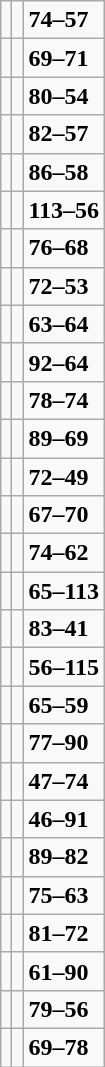<table class="wikitable">
<tr>
<td></td>
<td></td>
<td><strong>74–57</strong></td>
</tr>
<tr>
<td></td>
<td></td>
<td><strong>69–71</strong></td>
</tr>
<tr>
<td></td>
<td></td>
<td><strong>80–54</strong></td>
</tr>
<tr>
<td></td>
<td></td>
<td><strong>82–57</strong></td>
</tr>
<tr>
<td></td>
<td></td>
<td><strong>86–58</strong></td>
</tr>
<tr>
<td></td>
<td></td>
<td><strong>113–56</strong></td>
</tr>
<tr>
<td></td>
<td></td>
<td><strong>76–68</strong></td>
</tr>
<tr>
<td></td>
<td></td>
<td><strong>72–53</strong></td>
</tr>
<tr>
<td></td>
<td></td>
<td><strong>63–64</strong></td>
</tr>
<tr>
<td></td>
<td></td>
<td><strong>92–64</strong></td>
</tr>
<tr>
<td></td>
<td></td>
<td><strong>78–74</strong></td>
</tr>
<tr>
<td></td>
<td></td>
<td><strong>89–69</strong></td>
</tr>
<tr>
<td></td>
<td></td>
<td><strong>72–49</strong></td>
</tr>
<tr>
<td></td>
<td></td>
<td><strong>67–70</strong></td>
</tr>
<tr>
<td></td>
<td></td>
<td><strong>74–62</strong></td>
</tr>
<tr>
<td></td>
<td></td>
<td><strong>65–113</strong></td>
</tr>
<tr>
<td></td>
<td></td>
<td><strong>83–41</strong></td>
</tr>
<tr>
<td></td>
<td></td>
<td><strong>56–115</strong></td>
</tr>
<tr>
<td></td>
<td></td>
<td><strong>65–59</strong></td>
</tr>
<tr>
<td></td>
<td></td>
<td><strong>77–90</strong></td>
</tr>
<tr>
<td></td>
<td></td>
<td><strong>47–74</strong></td>
</tr>
<tr>
<td></td>
<td></td>
<td><strong>46–91</strong></td>
</tr>
<tr>
<td></td>
<td></td>
<td><strong>89–82</strong></td>
</tr>
<tr>
<td></td>
<td></td>
<td><strong>75–63</strong></td>
</tr>
<tr>
<td></td>
<td></td>
<td><strong>81–72</strong></td>
</tr>
<tr>
<td></td>
<td></td>
<td><strong>61–90</strong></td>
</tr>
<tr>
<td></td>
<td></td>
<td><strong>79–56</strong></td>
</tr>
<tr>
<td></td>
<td></td>
<td><strong>69–78</strong></td>
</tr>
</table>
